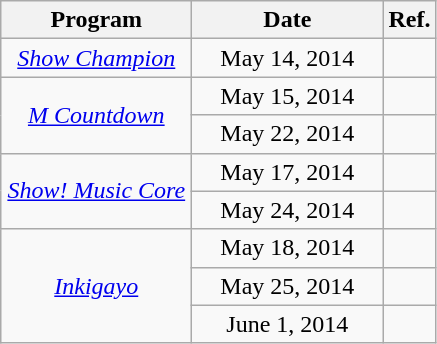<table class="wikitable sortable" style="text-align:center">
<tr>
<th width="120">Program</th>
<th width="120">Date</th>
<th class="unsortable">Ref.</th>
</tr>
<tr>
<td><em><a href='#'>Show Champion</a></em></td>
<td>May 14, 2014</td>
<td></td>
</tr>
<tr>
<td rowspan="2"><em><a href='#'>M Countdown</a></em></td>
<td>May 15, 2014</td>
<td align="center"></td>
</tr>
<tr>
<td>May 22, 2014</td>
<td align="center"></td>
</tr>
<tr>
<td rowspan="2"><em><a href='#'>Show! Music Core</a></em></td>
<td>May 17, 2014</td>
<td></td>
</tr>
<tr>
<td>May 24, 2014</td>
<td></td>
</tr>
<tr>
<td rowspan="3"><em><a href='#'>Inkigayo</a></em></td>
<td>May 18, 2014</td>
<td align="center"></td>
</tr>
<tr>
<td>May 25, 2014</td>
<td align="center"></td>
</tr>
<tr>
<td>June 1, 2014</td>
<td align="center"></td>
</tr>
</table>
